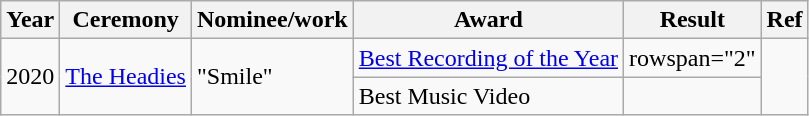<table class="wikitable">
<tr>
<th>Year</th>
<th>Ceremony</th>
<th>Nominee/work</th>
<th>Award</th>
<th>Result</th>
<th>Ref</th>
</tr>
<tr>
<td rowspan="2">2020</td>
<td rowspan="2"><a href='#'>The Headies</a></td>
<td rowspan="2">"Smile"</td>
<td><a href='#'>Best Recording of the Year</a></td>
<td>rowspan="2" </td>
<td rowspan=2"></td>
</tr>
<tr>
<td>Best Music Video</td>
</tr>
</table>
